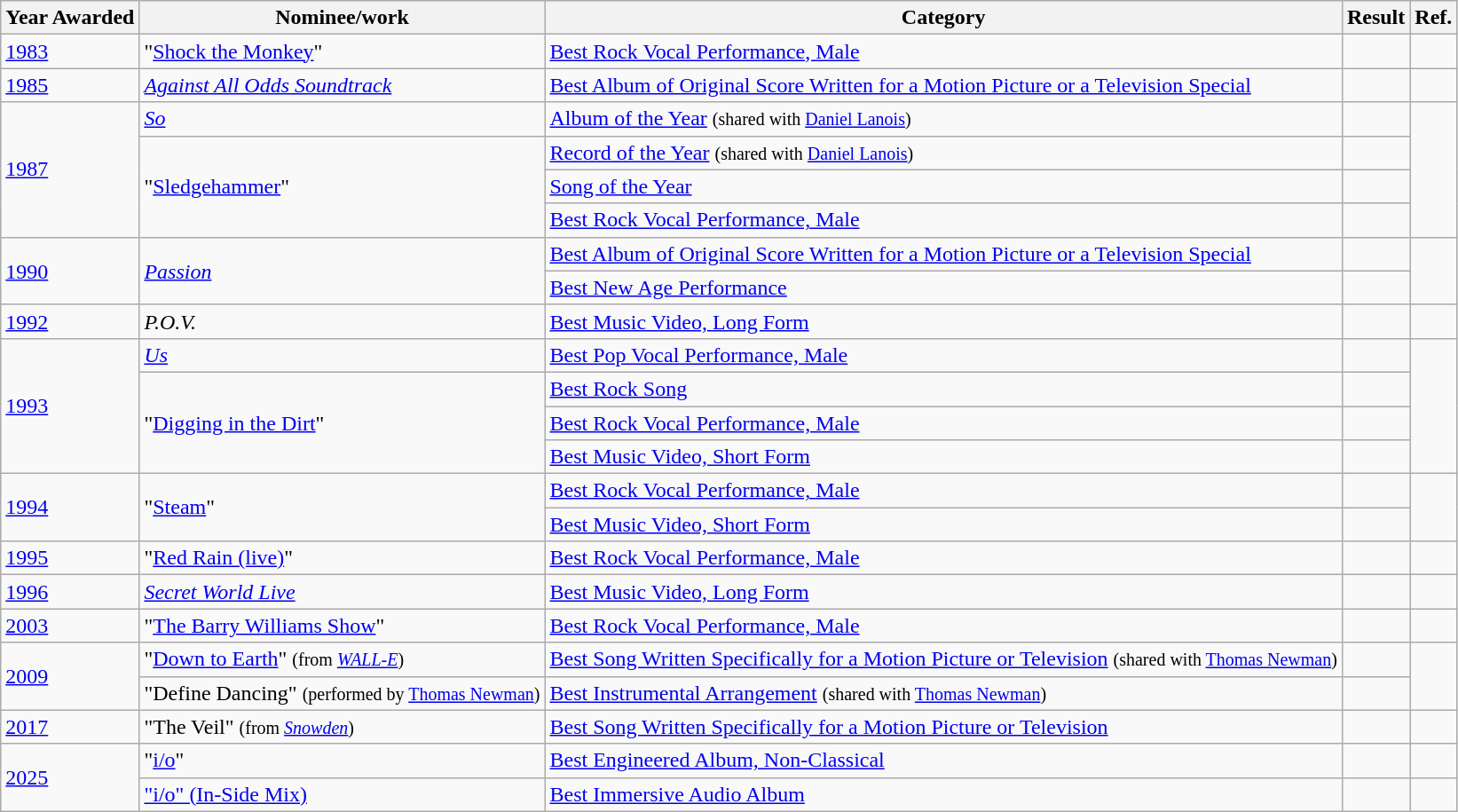<table class="wikitable">
<tr>
<th>Year Awarded</th>
<th>Nominee/work</th>
<th>Category</th>
<th>Result</th>
<th>Ref.</th>
</tr>
<tr>
<td><a href='#'>1983</a></td>
<td>"<a href='#'>Shock the Monkey</a>"</td>
<td><a href='#'>Best Rock Vocal Performance, Male</a></td>
<td></td>
<td></td>
</tr>
<tr>
<td><a href='#'>1985</a></td>
<td><em><a href='#'>Against All Odds Soundtrack</a></em></td>
<td><a href='#'>Best Album of Original Score Written for a Motion Picture or a Television Special</a></td>
<td></td>
<td></td>
</tr>
<tr>
<td rowspan="4"><a href='#'>1987</a></td>
<td><em><a href='#'>So</a></em></td>
<td><a href='#'>Album of the Year</a> <small>(shared with <a href='#'>Daniel Lanois</a>)</small></td>
<td></td>
<td rowspan="4"></td>
</tr>
<tr>
<td rowspan="3">"<a href='#'>Sledgehammer</a>"</td>
<td><a href='#'>Record of the Year</a> <small>(shared with <a href='#'>Daniel Lanois</a>)</small></td>
<td></td>
</tr>
<tr>
<td><a href='#'>Song of the Year</a></td>
<td></td>
</tr>
<tr>
<td><a href='#'>Best Rock Vocal Performance, Male</a></td>
<td></td>
</tr>
<tr>
<td rowspan="2"><a href='#'>1990</a></td>
<td rowspan="2"><em><a href='#'>Passion</a></em></td>
<td><a href='#'>Best Album of Original Score Written for a Motion Picture or a Television Special</a></td>
<td></td>
<td rowspan="2"></td>
</tr>
<tr>
<td><a href='#'>Best New Age Performance</a></td>
<td></td>
</tr>
<tr>
<td><a href='#'>1992</a></td>
<td><em>P.O.V.</em></td>
<td><a href='#'>Best Music Video, Long Form</a></td>
<td></td>
<td></td>
</tr>
<tr>
<td rowspan="4"><a href='#'>1993</a></td>
<td><em><a href='#'>Us</a></em></td>
<td><a href='#'>Best Pop Vocal Performance, Male</a></td>
<td></td>
<td rowspan="4"></td>
</tr>
<tr>
<td rowspan="3">"<a href='#'>Digging in the Dirt</a>"</td>
<td><a href='#'>Best Rock Song</a></td>
<td></td>
</tr>
<tr>
<td><a href='#'>Best Rock Vocal Performance, Male</a></td>
<td></td>
</tr>
<tr>
<td><a href='#'>Best Music Video, Short Form</a></td>
<td></td>
</tr>
<tr>
<td rowspan="2"><a href='#'>1994</a></td>
<td rowspan="2">"<a href='#'>Steam</a>"</td>
<td><a href='#'>Best Rock Vocal Performance, Male</a></td>
<td></td>
<td rowspan="2"></td>
</tr>
<tr>
<td><a href='#'>Best Music Video, Short Form</a></td>
<td></td>
</tr>
<tr>
<td><a href='#'>1995</a></td>
<td>"<a href='#'>Red Rain (live)</a>"</td>
<td><a href='#'>Best Rock Vocal Performance, Male</a></td>
<td></td>
<td></td>
</tr>
<tr>
<td><a href='#'>1996</a></td>
<td><em><a href='#'>Secret World Live</a></em></td>
<td><a href='#'>Best Music Video, Long Form</a></td>
<td></td>
<td></td>
</tr>
<tr>
<td><a href='#'>2003</a></td>
<td>"<a href='#'>The Barry Williams Show</a>"</td>
<td><a href='#'>Best Rock Vocal Performance, Male</a></td>
<td></td>
<td></td>
</tr>
<tr>
<td rowspan="2"><a href='#'>2009</a></td>
<td>"<a href='#'>Down to Earth</a>" <small>(from <em><a href='#'>WALL-E</a></em>)</small></td>
<td><a href='#'>Best Song Written Specifically for a Motion Picture or Television</a> <small>(shared with <a href='#'>Thomas Newman</a>)</small></td>
<td></td>
<td rowspan="2"></td>
</tr>
<tr>
<td>"Define Dancing" <small>(performed by <a href='#'>Thomas Newman</a>)</small></td>
<td><a href='#'>Best Instrumental Arrangement</a> <small>(shared with <a href='#'>Thomas Newman</a>)</small></td>
<td></td>
</tr>
<tr>
<td><a href='#'>2017</a></td>
<td>"The Veil" <small>(from <em><a href='#'>Snowden</a></em>)</small></td>
<td><a href='#'>Best Song Written Specifically for a Motion Picture or Television</a></td>
<td></td>
<td></td>
</tr>
<tr>
<td rowspan="2"><a href='#'>2025</a></td>
<td>"<a href='#'>i/o</a>"</td>
<td><a href='#'>Best Engineered Album, Non-Classical</a></td>
<td></td>
<td></td>
</tr>
<tr>
<td><a href='#'>"i/o" (In-Side Mix)</a></td>
<td><a href='#'>Best Immersive Audio Album</a></td>
<td></td>
<td></td>
</tr>
</table>
